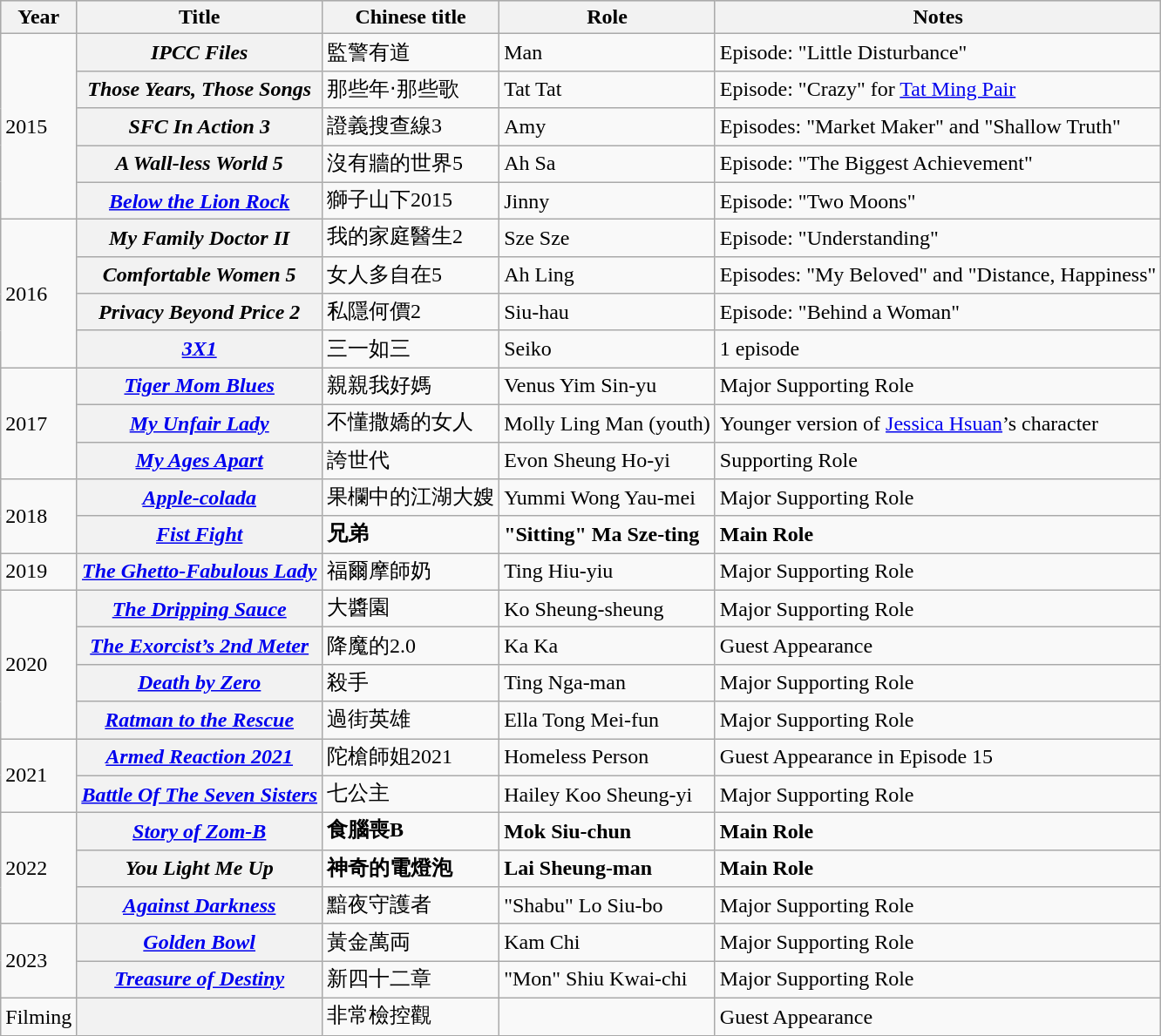<table class="wikitable sortable plainrowheaders">
<tr style="background:#ccc; text-align:center;">
<th scope="col">Year</th>
<th scope="col">Title</th>
<th scope="col">Chinese title</th>
<th scope="col">Role</th>
<th scope="col" class="unsortable">Notes</th>
</tr>
<tr>
<td rowspan=5>2015</td>
<th scope="row"><em>IPCC Files</em></th>
<td>監警有道</td>
<td>Man</td>
<td>Episode: "Little Disturbance"</td>
</tr>
<tr>
<th scope="row"><em>Those Years, Those Songs</em></th>
<td>那些年‧那些歌</td>
<td>Tat Tat</td>
<td>Episode: "Crazy" for <a href='#'>Tat Ming Pair</a></td>
</tr>
<tr>
<th scope="row"><em>SFC In Action 3</em></th>
<td>證義搜查線3</td>
<td>Amy</td>
<td>Episodes: "Market Maker" and "Shallow Truth"</td>
</tr>
<tr>
<th scope="row"><em>A Wall-less World 5</em></th>
<td>沒有牆的世界5</td>
<td>Ah Sa</td>
<td>Episode: "The Biggest Achievement"</td>
</tr>
<tr>
<th scope="row"><em><a href='#'>Below the Lion Rock</a></em></th>
<td>獅子山下2015</td>
<td>Jinny</td>
<td>Episode: "Two Moons"</td>
</tr>
<tr>
<td rowspan=4>2016</td>
<th scope="row"><em>My Family Doctor II</em></th>
<td>我的家庭醫生2</td>
<td>Sze Sze</td>
<td>Episode: "Understanding"</td>
</tr>
<tr>
<th scope="row"><em>Comfortable Women 5</em></th>
<td>女人多自在5</td>
<td>Ah Ling</td>
<td>Episodes: "My Beloved" and "Distance, Happiness"</td>
</tr>
<tr>
<th scope="row"><em>Privacy Beyond Price 2</em></th>
<td>私隱何價2</td>
<td>Siu-hau</td>
<td>Episode: "Behind a Woman"</td>
</tr>
<tr>
<th scope="row"><em><a href='#'>3X1</a></em></th>
<td>三一如三</td>
<td>Seiko</td>
<td>1 episode</td>
</tr>
<tr>
<td rowspan=3>2017</td>
<th scope="row"><em><a href='#'>Tiger Mom Blues</a></em></th>
<td>親親我好媽</td>
<td>Venus Yim Sin-yu</td>
<td>Major Supporting Role</td>
</tr>
<tr>
<th scope="row"><em><a href='#'>My Unfair Lady</a></em></th>
<td>不懂撒嬌的女人</td>
<td>Molly Ling Man (youth)</td>
<td>Younger version of <a href='#'>Jessica Hsuan</a>’s character</td>
</tr>
<tr>
<th scope="row"><em><a href='#'>My Ages Apart</a></em></th>
<td>誇世代</td>
<td>Evon Sheung Ho-yi</td>
<td>Supporting Role</td>
</tr>
<tr>
<td rowspan=2>2018</td>
<th scope="row"><em><a href='#'>Apple-colada</a></em></th>
<td>果欄中的江湖大嫂</td>
<td>Yummi Wong Yau-mei</td>
<td>Major Supporting Role</td>
</tr>
<tr>
<th scope="row"><strong><em><a href='#'>Fist Fight</a></em></strong></th>
<td><strong> 兄弟 </strong></td>
<td><strong>"Sitting" Ma Sze-ting </strong></td>
<td><strong> Main Role </strong></td>
</tr>
<tr>
<td>2019</td>
<th scope="row"><em><a href='#'>The Ghetto-Fabulous Lady</a></em></th>
<td>福爾摩師奶</td>
<td>Ting Hiu-yiu</td>
<td>Major Supporting Role</td>
</tr>
<tr>
<td rowspan=4>2020</td>
<th scope="row"><em><a href='#'> The Dripping Sauce</a></em></th>
<td>大醬園</td>
<td>Ko Sheung-sheung</td>
<td>Major Supporting Role</td>
</tr>
<tr>
<th scope="row"><em><a href='#'>The Exorcist’s 2nd Meter</a></em></th>
<td>降魔的2.0</td>
<td>Ka Ka</td>
<td>Guest Appearance</td>
</tr>
<tr>
<th scope="row"><em><a href='#'>Death by Zero</a></em></th>
<td>殺手</td>
<td>Ting Nga-man</td>
<td>Major Supporting Role</td>
</tr>
<tr>
<th scope="row"><em><a href='#'> Ratman to the Rescue</a></em></th>
<td>過街英雄</td>
<td>Ella Tong Mei-fun</td>
<td>Major Supporting Role</td>
</tr>
<tr>
<td rowspan=2>2021</td>
<th scope="row"><em><a href='#'> Armed Reaction 2021</a></em></th>
<td>陀槍師姐2021</td>
<td>Homeless Person</td>
<td>Guest Appearance in Episode 15</td>
</tr>
<tr>
<th scope="row"><em><a href='#'>Battle Of The Seven Sisters</a></em></th>
<td>七公主</td>
<td>Hailey Koo Sheung-yi</td>
<td>Major Supporting Role</td>
</tr>
<tr>
<td rowspan=3>2022</td>
<th scope="row"><strong><em><a href='#'>Story of Zom-B</a></em></strong></th>
<td><strong> 食腦喪B </strong></td>
<td><strong> Mok Siu-chun </strong></td>
<td><strong> Main Role </strong></td>
</tr>
<tr>
<th scope="row"><strong><em>You Light Me Up</em></strong></th>
<td><strong> 神奇的電燈泡 </strong></td>
<td><strong> Lai Sheung-man </strong></td>
<td><strong> Main Role </strong></td>
</tr>
<tr>
<th scope="row"><em><a href='#'>Against Darkness</a></em></th>
<td>黯夜守護者</td>
<td>"Shabu" Lo Siu-bo</td>
<td>Major Supporting Role</td>
</tr>
<tr>
<td rowspan=2>2023</td>
<th scope="row"><em><a href='#'>Golden Bowl</a></em></th>
<td>黃金萬両</td>
<td>Kam Chi</td>
<td>Major Supporting Role</td>
</tr>
<tr>
<th scope="row"><em><a href='#'>Treasure of Destiny</a></em></th>
<td>新四十二章</td>
<td>"Mon" Shiu Kwai-chi</td>
<td>Major Supporting Role</td>
</tr>
<tr>
<td>Filming</td>
<th scope="row"></th>
<td>非常檢控觀</td>
<td></td>
<td>Guest Appearance</td>
</tr>
</table>
